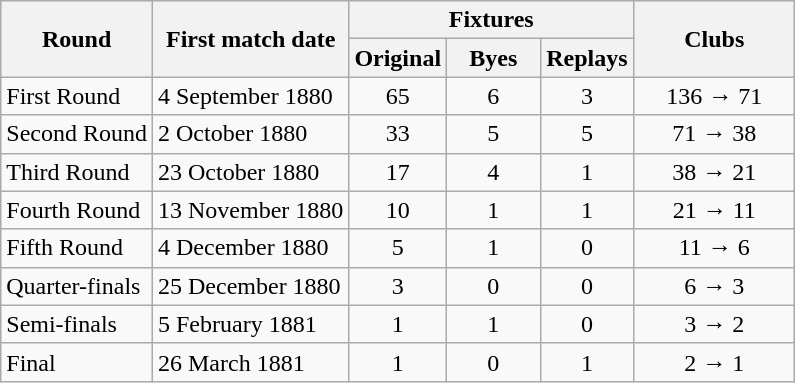<table class="wikitable" style="text-align: center">
<tr>
<th rowspan=2>Round</th>
<th rowspan=2>First match date</th>
<th colspan=3>Fixtures</th>
<th rowspan=2 width=100>Clubs</th>
</tr>
<tr>
<th width=55>Original</th>
<th width=55>Byes</th>
<th width=55>Replays</th>
</tr>
<tr>
<td align=left>First Round</td>
<td align=left>4 September 1880</td>
<td>65</td>
<td>6</td>
<td>3</td>
<td>136 → 71</td>
</tr>
<tr>
<td align=left>Second Round</td>
<td align=left>2 October 1880</td>
<td>33</td>
<td>5</td>
<td>5</td>
<td>71 → 38</td>
</tr>
<tr>
<td align=left>Third Round</td>
<td align=left>23 October 1880</td>
<td>17</td>
<td>4</td>
<td>1</td>
<td>38 → 21</td>
</tr>
<tr>
<td align=left>Fourth Round</td>
<td align=left>13 November 1880</td>
<td>10</td>
<td>1</td>
<td>1</td>
<td>21 → 11</td>
</tr>
<tr>
<td align=left>Fifth Round</td>
<td align=left>4 December 1880</td>
<td>5</td>
<td>1</td>
<td>0</td>
<td>11 → 6</td>
</tr>
<tr>
<td align=left>Quarter-finals</td>
<td align=left>25 December 1880</td>
<td>3</td>
<td>0</td>
<td>0</td>
<td>6 → 3</td>
</tr>
<tr>
<td align=left>Semi-finals</td>
<td align=left>5 February 1881</td>
<td>1</td>
<td>1</td>
<td>0</td>
<td>3 → 2</td>
</tr>
<tr>
<td align=left>Final</td>
<td align=left>26 March 1881</td>
<td>1</td>
<td>0</td>
<td>1</td>
<td>2 → 1</td>
</tr>
</table>
